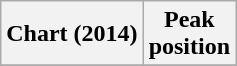<table class="wikitable sortable">
<tr>
<th>Chart (2014)</th>
<th>Peak<br>position</th>
</tr>
<tr>
</tr>
</table>
